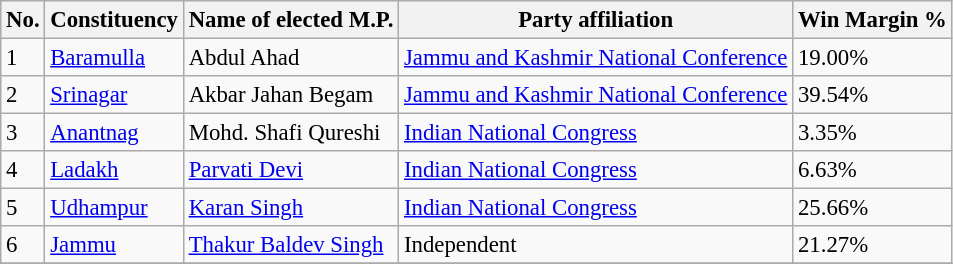<table class="sortable wikitable" style="font-size: 95%;">
<tr>
<th>No.</th>
<th>Constituency</th>
<th>Name of elected M.P.</th>
<th>Party affiliation</th>
<th>Win Margin %</th>
</tr>
<tr>
<td>1</td>
<td><a href='#'>Baramulla</a></td>
<td>Abdul Ahad</td>
<td><a href='#'>Jammu and Kashmir National Conference</a></td>
<td>19.00%</td>
</tr>
<tr>
<td>2</td>
<td><a href='#'>Srinagar</a></td>
<td>Akbar Jahan Begam</td>
<td><a href='#'>Jammu and Kashmir National Conference</a></td>
<td>39.54%</td>
</tr>
<tr>
<td>3</td>
<td><a href='#'>Anantnag</a></td>
<td>Mohd. Shafi Qureshi</td>
<td><a href='#'>Indian National Congress</a></td>
<td>3.35%</td>
</tr>
<tr>
<td>4</td>
<td><a href='#'>Ladakh</a></td>
<td><a href='#'>Parvati Devi</a></td>
<td><a href='#'>Indian National Congress</a></td>
<td>6.63%</td>
</tr>
<tr>
<td>5</td>
<td><a href='#'>Udhampur</a></td>
<td><a href='#'>Karan Singh</a></td>
<td><a href='#'>Indian National Congress</a></td>
<td>25.66%</td>
</tr>
<tr>
<td>6</td>
<td><a href='#'>Jammu</a></td>
<td><a href='#'>Thakur Baldev Singh</a></td>
<td>Independent</td>
<td>21.27%</td>
</tr>
<tr>
</tr>
</table>
